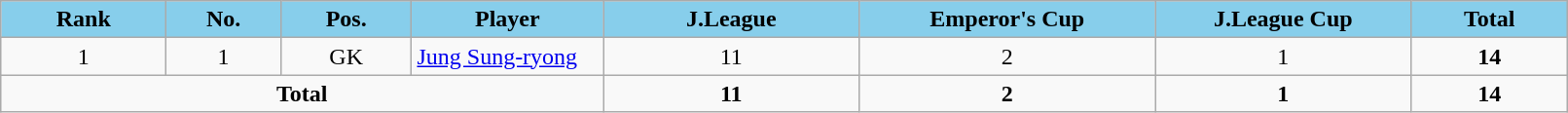<table class="wikitable sortable" style="text-align:center;width:85%;">
<tr>
<th style="background:skyblue; color:black; width:0px;">Rank</th>
<th style="background:skyblue; color:black; width:0px;">No.</th>
<th style="background:skyblue; color:black; width:0px;">Pos.</th>
<th style="background:skyblue; color:black; width:0px;">Player</th>
<th style="background:skyblue; color:black; width:0px;">J.League</th>
<th style="background:skyblue; color:black; width:0px;">Emperor's Cup</th>
<th style="background:skyblue; color:black; width:0px;">J.League Cup</th>
<th style="background:skyblue; color:black; width:0px;">Total</th>
</tr>
<tr>
<td>1</td>
<td>1</td>
<td>GK</td>
<td align=left> <a href='#'>Jung Sung-ryong</a></td>
<td>11</td>
<td>2</td>
<td>1</td>
<td><strong>14</strong></td>
</tr>
<tr>
<td colspan=4><strong>Total</strong></td>
<td><strong>11</strong></td>
<td><strong>2</strong></td>
<td><strong>1</strong></td>
<td><strong>14</strong></td>
</tr>
</table>
